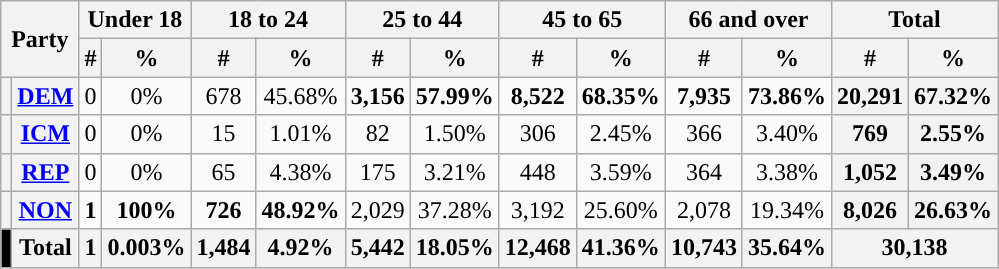<table class="wikitable plainrowheaders" style="text-align: center;">
<tr>
<th rowspan=2 colspan=2>Party</th>
<th colspan="2">Under 18</th>
<th colspan="2">18 to 24</th>
<th colspan="2">25 to 44</th>
<th colspan="2">45 to 65</th>
<th colspan="2">66 and over</th>
<th colspan="2">Total</th>
</tr>
<tr>
<th>#</th>
<th>%</th>
<th>#</th>
<th>%</th>
<th>#</th>
<th>%</th>
<th>#</th>
<th>%</th>
<th>#</th>
<th>%</th>
<th>#</th>
<th>%</th>
</tr>
<tr>
<th style="background-color:"></th>
<th><a href='#'>DEM</a></th>
<td>0</td>
<td>0%</td>
<td>678</td>
<td>45.68%</td>
<td><strong>3,156</strong></td>
<td><strong>57.99%</strong></td>
<td><strong>8,522</strong></td>
<td><strong>68.35%</strong></td>
<td><strong>7,935</strong></td>
<td><strong>73.86%</strong></td>
<th>20,291</th>
<th>67.32%</th>
</tr>
<tr>
<th style="background-color:"></th>
<th><a href='#'>ICM</a></th>
<td>0</td>
<td>0%</td>
<td>15</td>
<td>1.01%</td>
<td>82</td>
<td>1.50%</td>
<td>306</td>
<td>2.45%</td>
<td>366</td>
<td>3.40%</td>
<th>769</th>
<th>2.55%</th>
</tr>
<tr>
<th style="background-color:"></th>
<th><a href='#'>REP</a></th>
<td>0</td>
<td>0%</td>
<td>65</td>
<td>4.38%</td>
<td>175</td>
<td>3.21%</td>
<td>448</td>
<td>3.59%</td>
<td>364</td>
<td>3.38%</td>
<th>1,052</th>
<th>3.49%</th>
</tr>
<tr>
<th style="background-color:"></th>
<th><a href='#'>NON</a></th>
<td><strong>1</strong></td>
<td><strong>100%</strong></td>
<td><strong>726</strong></td>
<td><strong>48.92%</strong></td>
<td>2,029</td>
<td>37.28%</td>
<td>3,192</td>
<td>25.60%</td>
<td>2,078</td>
<td>19.34%</td>
<th>8,026</th>
<th>26.63%</th>
</tr>
<tr>
<th style="background-color:#000000"></th>
<th>Total</th>
<th>1</th>
<th>0.003%</th>
<th>1,484</th>
<th>4.92%</th>
<th>5,442</th>
<th>18.05%</th>
<th>12,468</th>
<th>41.36%</th>
<th>10,743</th>
<th>35.64%</th>
<th colspan="2">30,138</th>
</tr>
</table>
